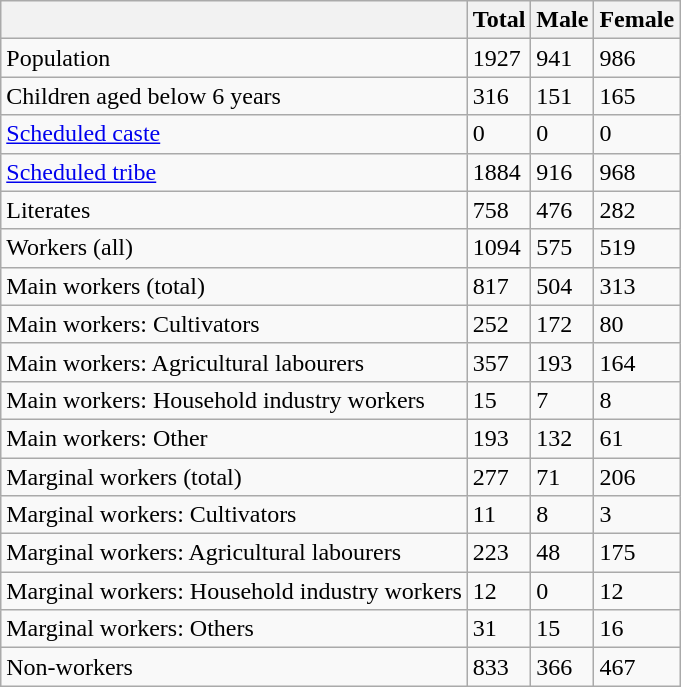<table class="wikitable sortable">
<tr>
<th></th>
<th>Total</th>
<th>Male</th>
<th>Female</th>
</tr>
<tr>
<td>Population</td>
<td>1927</td>
<td>941</td>
<td>986</td>
</tr>
<tr>
<td>Children aged below 6 years</td>
<td>316</td>
<td>151</td>
<td>165</td>
</tr>
<tr>
<td><a href='#'>Scheduled caste</a></td>
<td>0</td>
<td>0</td>
<td>0</td>
</tr>
<tr>
<td><a href='#'>Scheduled tribe</a></td>
<td>1884</td>
<td>916</td>
<td>968</td>
</tr>
<tr>
<td>Literates</td>
<td>758</td>
<td>476</td>
<td>282</td>
</tr>
<tr>
<td>Workers (all)</td>
<td>1094</td>
<td>575</td>
<td>519</td>
</tr>
<tr>
<td>Main workers (total)</td>
<td>817</td>
<td>504</td>
<td>313</td>
</tr>
<tr>
<td>Main workers: Cultivators</td>
<td>252</td>
<td>172</td>
<td>80</td>
</tr>
<tr>
<td>Main workers: Agricultural labourers</td>
<td>357</td>
<td>193</td>
<td>164</td>
</tr>
<tr>
<td>Main workers: Household industry workers</td>
<td>15</td>
<td>7</td>
<td>8</td>
</tr>
<tr>
<td>Main workers: Other</td>
<td>193</td>
<td>132</td>
<td>61</td>
</tr>
<tr>
<td>Marginal workers (total)</td>
<td>277</td>
<td>71</td>
<td>206</td>
</tr>
<tr>
<td>Marginal workers: Cultivators</td>
<td>11</td>
<td>8</td>
<td>3</td>
</tr>
<tr>
<td>Marginal workers: Agricultural labourers</td>
<td>223</td>
<td>48</td>
<td>175</td>
</tr>
<tr>
<td>Marginal workers: Household industry workers</td>
<td>12</td>
<td>0</td>
<td>12</td>
</tr>
<tr>
<td>Marginal workers: Others</td>
<td>31</td>
<td>15</td>
<td>16</td>
</tr>
<tr>
<td>Non-workers</td>
<td>833</td>
<td>366</td>
<td>467</td>
</tr>
</table>
